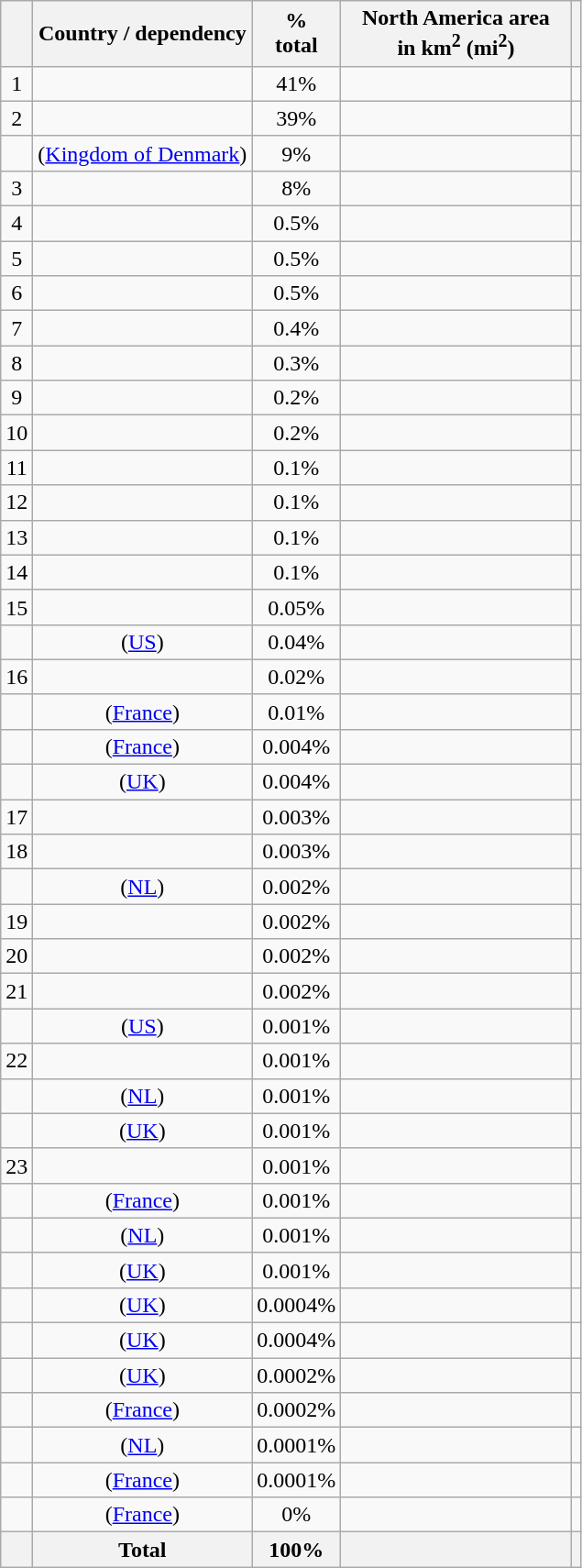<table class="sortable wikitable sticky-header col2left" style="text-align: center">
<tr>
<th></th>
<th>Country / dependency</th>
<th>%<br>total</th>
<th style=width:10em>North America area<br>in km<sup>2</sup> (mi<sup>2</sup>)</th>
<th class="unsortable"></th>
</tr>
<tr>
<td>1</td>
<td></td>
<td>41%</td>
<td></td>
<td></td>
</tr>
<tr>
<td>2</td>
<td></td>
<td>39%</td>
<td></td>
<td></td>
</tr>
<tr>
<td></td>
<td> (<a href='#'>Kingdom of Denmark</a>)</td>
<td>9%</td>
<td></td>
<td></td>
</tr>
<tr>
<td>3</td>
<td></td>
<td>8%</td>
<td></td>
<td></td>
</tr>
<tr>
<td>4</td>
<td></td>
<td>0.5%</td>
<td></td>
<td></td>
</tr>
<tr>
<td>5</td>
<td></td>
<td>0.5%</td>
<td></td>
<td></td>
</tr>
<tr>
<td>6</td>
<td></td>
<td>0.5%</td>
<td></td>
<td></td>
</tr>
<tr>
<td>7</td>
<td></td>
<td>0.4%</td>
<td></td>
<td></td>
</tr>
<tr>
<td>8</td>
<td></td>
<td>0.3%</td>
<td></td>
<td></td>
</tr>
<tr>
<td>9</td>
<td></td>
<td>0.2%</td>
<td></td>
<td></td>
</tr>
<tr>
<td>10</td>
<td></td>
<td>0.2%</td>
<td></td>
<td></td>
</tr>
<tr>
<td>11</td>
<td></td>
<td>0.1%</td>
<td></td>
<td></td>
</tr>
<tr>
<td>12</td>
<td></td>
<td>0.1%</td>
<td></td>
<td></td>
</tr>
<tr>
<td>13</td>
<td></td>
<td>0.1%</td>
<td></td>
<td></td>
</tr>
<tr>
<td>14</td>
<td></td>
<td>0.1%</td>
<td></td>
<td></td>
</tr>
<tr>
<td>15</td>
<td></td>
<td>0.05%</td>
<td></td>
<td></td>
</tr>
<tr>
<td></td>
<td> (<a href='#'>US</a>)</td>
<td>0.04%</td>
<td></td>
<td></td>
</tr>
<tr>
<td>16</td>
<td></td>
<td>0.02%</td>
<td></td>
<td></td>
</tr>
<tr>
<td></td>
<td> (<a href='#'>France</a>)</td>
<td>0.01%</td>
<td></td>
<td></td>
</tr>
<tr>
<td></td>
<td> (<a href='#'>France</a>)</td>
<td>0.004%</td>
<td></td>
<td></td>
</tr>
<tr>
<td></td>
<td> (<a href='#'>UK</a>)</td>
<td>0.004%</td>
<td></td>
<td></td>
</tr>
<tr>
<td>17</td>
<td></td>
<td>0.003%</td>
<td></td>
<td></td>
</tr>
<tr>
<td>18</td>
<td></td>
<td>0.003%</td>
<td></td>
<td></td>
</tr>
<tr>
<td></td>
<td> (<a href='#'>NL</a>)</td>
<td>0.002%</td>
<td></td>
<td></td>
</tr>
<tr>
<td>19</td>
<td></td>
<td>0.002%</td>
<td></td>
<td></td>
</tr>
<tr>
<td>20</td>
<td></td>
<td>0.002%</td>
<td></td>
<td></td>
</tr>
<tr>
<td>21</td>
<td></td>
<td>0.002%</td>
<td></td>
<td></td>
</tr>
<tr>
<td></td>
<td> (<a href='#'>US</a>)</td>
<td>0.001%</td>
<td></td>
<td></td>
</tr>
<tr>
<td>22</td>
<td></td>
<td>0.001%</td>
<td></td>
<td></td>
</tr>
<tr>
<td></td>
<td> (<a href='#'>NL</a>)</td>
<td>0.001%</td>
<td></td>
<td></td>
</tr>
<tr>
<td></td>
<td> (<a href='#'>UK</a>)</td>
<td>0.001%</td>
<td></td>
<td></td>
</tr>
<tr>
<td>23</td>
<td></td>
<td>0.001%</td>
<td></td>
<td></td>
</tr>
<tr>
<td></td>
<td> (<a href='#'>France</a>)</td>
<td>0.001%</td>
<td></td>
<td></td>
</tr>
<tr>
<td></td>
<td> (<a href='#'>NL</a>)</td>
<td>0.001%</td>
<td></td>
<td></td>
</tr>
<tr>
<td></td>
<td> (<a href='#'>UK</a>)</td>
<td>0.001%</td>
<td></td>
<td></td>
</tr>
<tr>
<td></td>
<td> (<a href='#'>UK</a>)</td>
<td>0.0004%</td>
<td></td>
<td></td>
</tr>
<tr>
<td></td>
<td> (<a href='#'>UK</a>)</td>
<td>0.0004%</td>
<td></td>
<td></td>
</tr>
<tr>
<td></td>
<td> (<a href='#'>UK</a>)</td>
<td>0.0002%</td>
<td></td>
<td></td>
</tr>
<tr>
<td></td>
<td> (<a href='#'>France</a>)</td>
<td>0.0002%</td>
<td></td>
<td></td>
</tr>
<tr>
<td></td>
<td> (<a href='#'>NL</a>)</td>
<td>0.0001%</td>
<td></td>
<td></td>
</tr>
<tr>
<td></td>
<td> (<a href='#'>France</a>)</td>
<td>0.0001%</td>
<td></td>
<td></td>
</tr>
<tr>
<td></td>
<td> (<a href='#'>France</a>)</td>
<td>0%</td>
<td></td>
<td></td>
</tr>
<tr>
<th></th>
<th>Total</th>
<th>100%</th>
<th></th>
<th></th>
</tr>
</table>
